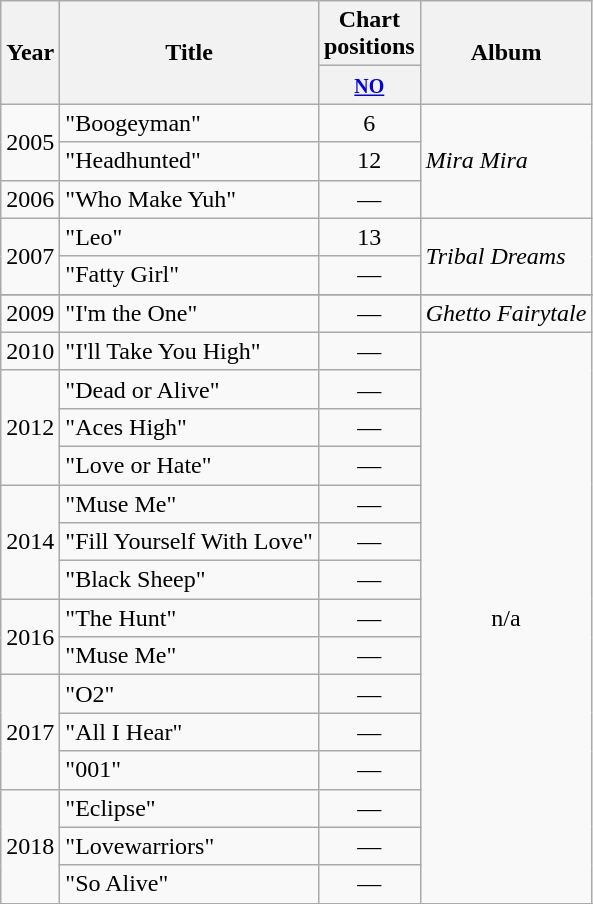<table class="wikitable">
<tr>
<th rowspan="2">Year</th>
<th rowspan="2">Title</th>
<th colspan="1">Chart positions</th>
<th rowspan="2">Album</th>
</tr>
<tr>
<th width="50"><small><a href='#'>NO</a></small></th>
</tr>
<tr>
<td rowspan="2">2005</td>
<td>"Boogeyman"</td>
<td align="center">6</td>
<td rowspan="3"><em>Mira Mira</em></td>
</tr>
<tr>
<td>"Headhunted"</td>
<td align="center">12</td>
</tr>
<tr>
<td>2006</td>
<td>"Who Make Yuh"</td>
<td align="center">—</td>
</tr>
<tr>
<td rowspan="2">2007</td>
<td>"Leo"</td>
<td align="center">13</td>
<td rowspan="2"><em>Tribal Dreams</em></td>
</tr>
<tr>
<td>"Fatty Girl"</td>
<td align="center">—</td>
</tr>
<tr>
</tr>
<tr>
<td>2009</td>
<td>"I'm the One"</td>
<td align="center">—</td>
<td rowspan="1"><em>Ghetto Fairytale</em></td>
</tr>
<tr>
<td>2010</td>
<td>"I'll Take You High"</td>
<td align="center">—</td>
<td rowspan="15" align="center">n/a</td>
</tr>
<tr>
<td rowspan="3">2012</td>
<td>"Dead or Alive"</td>
<td align="center">—</td>
</tr>
<tr>
<td>"Aces High"</td>
<td align="center">—</td>
</tr>
<tr>
<td>"Love or Hate"</td>
<td align="center">—</td>
</tr>
<tr>
<td rowspan="3">2014</td>
<td>"Muse Me"</td>
<td align="center">—</td>
</tr>
<tr>
<td>"Fill Yourself With Love"</td>
<td align="center">—</td>
</tr>
<tr>
<td>"Black Sheep"</td>
<td align="center">—</td>
</tr>
<tr>
<td rowspan="2">2016</td>
<td>"The Hunt"</td>
<td align="center">—</td>
</tr>
<tr>
<td>"Muse Me"</td>
<td align="center">—</td>
</tr>
<tr>
<td rowspan="3">2017</td>
<td>"O2"</td>
<td align="center">—</td>
</tr>
<tr>
<td>"All I Hear"</td>
<td align="center">—</td>
</tr>
<tr>
<td>"001"</td>
<td align="center">—</td>
</tr>
<tr>
<td rowspan="3">2018</td>
<td>"Eclipse"</td>
<td align="center">—</td>
</tr>
<tr>
<td>"Lovewarriors"</td>
<td align="center">—</td>
</tr>
<tr>
<td>"So Alive"</td>
<td align="center">—</td>
</tr>
<tr>
</tr>
</table>
